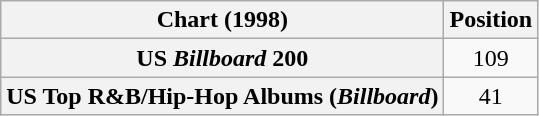<table class="wikitable sortable plainrowheaders">
<tr>
<th>Chart (1998)</th>
<th>Position</th>
</tr>
<tr>
<th scope="row">US <em>Billboard</em> 200</th>
<td align="center">109</td>
</tr>
<tr>
<th scope="row">US Top R&B/Hip-Hop Albums (<em>Billboard</em>)</th>
<td align="center">41</td>
</tr>
</table>
